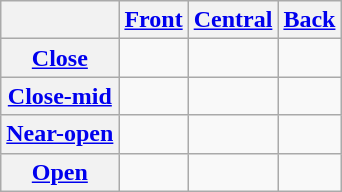<table class="wikitable" style="text-align:center;">
<tr>
<th></th>
<th><a href='#'>Front</a></th>
<th><a href='#'>Central</a></th>
<th><a href='#'>Back</a></th>
</tr>
<tr>
<th><a href='#'>Close</a></th>
<td></td>
<td></td>
<td></td>
</tr>
<tr>
<th><a href='#'>Close-mid</a></th>
<td></td>
<td></td>
<td></td>
</tr>
<tr>
<th><a href='#'>Near-open</a></th>
<td></td>
<td></td>
<td></td>
</tr>
<tr>
<th><a href='#'>Open</a></th>
<td></td>
<td></td>
<td></td>
</tr>
</table>
